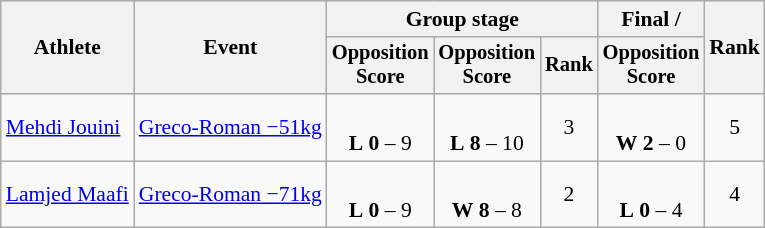<table class="wikitable" style="font-size:90%">
<tr>
<th rowspan=2>Athlete</th>
<th rowspan=2>Event</th>
<th colspan=3>Group stage</th>
<th>Final / </th>
<th rowspan=2>Rank</th>
</tr>
<tr style="font-size:95%">
<th>Opposition<br>Score</th>
<th>Opposition<br>Score</th>
<th>Rank</th>
<th>Opposition<br>Score</th>
</tr>
<tr align=center>
<td align=left><a href='#'>Mehdi Jouini</a></td>
<td align=left><a href='#'>Greco-Roman −51kg</a></td>
<td><br><strong>L</strong> <strong>0</strong> – 9 <sup></sup></td>
<td><br><strong>L</strong> <strong>8</strong> – 10 <sup></sup></td>
<td>3 </td>
<td><br><strong>W</strong> <strong>2</strong> – 0 <sup></sup></td>
<td>5</td>
</tr>
<tr align=center>
<td align=left><a href='#'>Lamjed Maafi</a></td>
<td align=left><a href='#'>Greco-Roman −71kg</a></td>
<td><br><strong>L</strong> <strong>0</strong> – 9 <sup></sup></td>
<td><br><strong>W</strong> <strong>8</strong> – 8 <sup></sup></td>
<td>2 </td>
<td><br><strong>L</strong> <strong>0</strong> – 4 <sup></sup></td>
<td>4</td>
</tr>
</table>
